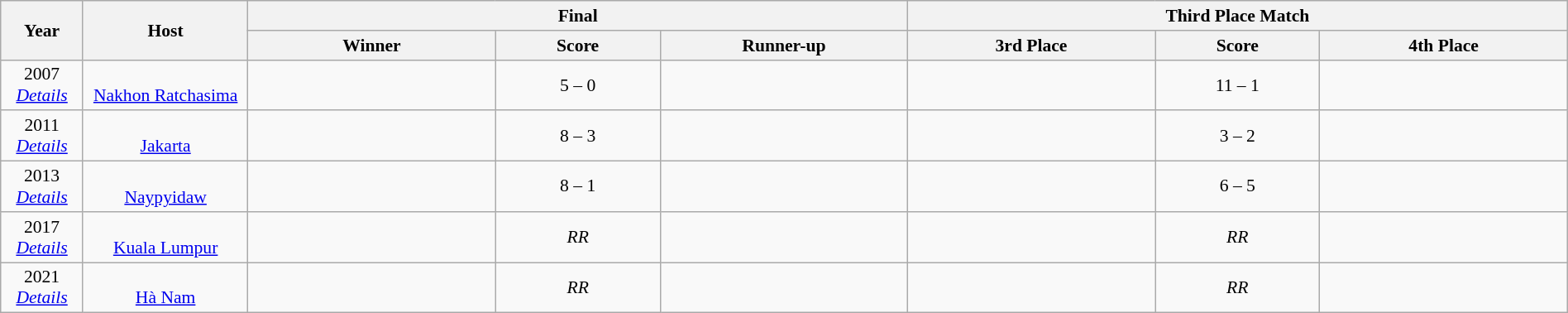<table class="wikitable" style="font-size: 90%; text-align: center; width: 100%;">
<tr>
<th rowspan="2" width="5%">Year</th>
<th rowspan="2" width="10%">Host</th>
<th colspan="3">Final</th>
<th colspan="3">Third Place Match</th>
</tr>
<tr>
<th width="15%">Winner</th>
<th width="10%">Score</th>
<th width="15%">Runner-up</th>
<th width="15%">3rd Place</th>
<th width="10%">Score</th>
<th width="15%">4th Place</th>
</tr>
<tr align=center>
<td>2007<br><em><a href='#'>Details</a></em></td>
<td><br><a href='#'>Nakhon Ratchasima</a></td>
<td><strong></strong></td>
<td>5 – 0</td>
<td></td>
<td></td>
<td>11 – 1</td>
<td></td>
</tr>
<tr align=center>
<td>2011<br><em><a href='#'>Details</a></em></td>
<td><br><a href='#'>Jakarta</a></td>
<td><strong></strong></td>
<td>8 – 3</td>
<td></td>
<td></td>
<td>3 – 2</td>
<td></td>
</tr>
<tr align=center>
<td>2013<br><em><a href='#'>Details</a></em></td>
<td><br><a href='#'>Naypyidaw</a></td>
<td><strong></strong></td>
<td>8 – 1</td>
<td></td>
<td></td>
<td>6 – 5</td>
<td></td>
</tr>
<tr align=center>
<td>2017<br><em><a href='#'>Details</a></em></td>
<td><br><a href='#'>Kuala Lumpur</a></td>
<td><strong></strong></td>
<td><em>RR</em></td>
<td></td>
<td></td>
<td><em>RR</em></td>
<td></td>
</tr>
<tr align=center>
<td>2021<br><em><a href='#'>Details</a></em></td>
<td><br><a href='#'>Hà Nam</a></td>
<td><strong></strong></td>
<td><em>RR</em></td>
<td></td>
<td></td>
<td><em>RR</em></td>
<td></td>
</tr>
</table>
